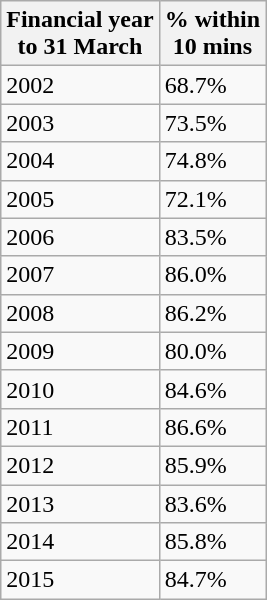<table class="wikitable">
<tr>
<th>Financial year<br>to 31 March</th>
<th>% within<br>10 mins</th>
</tr>
<tr>
<td>2002</td>
<td>68.7%</td>
</tr>
<tr>
<td>2003</td>
<td>73.5%</td>
</tr>
<tr>
<td>2004</td>
<td>74.8%</td>
</tr>
<tr>
<td>2005</td>
<td>72.1%</td>
</tr>
<tr>
<td>2006</td>
<td>83.5%</td>
</tr>
<tr>
<td>2007</td>
<td>86.0%</td>
</tr>
<tr>
<td>2008</td>
<td>86.2%</td>
</tr>
<tr>
<td>2009</td>
<td>80.0%</td>
</tr>
<tr>
<td>2010</td>
<td>84.6%</td>
</tr>
<tr>
<td>2011</td>
<td>86.6%</td>
</tr>
<tr>
<td>2012</td>
<td>85.9%</td>
</tr>
<tr>
<td>2013</td>
<td>83.6%</td>
</tr>
<tr>
<td>2014</td>
<td>85.8%</td>
</tr>
<tr>
<td>2015</td>
<td>84.7%</td>
</tr>
</table>
